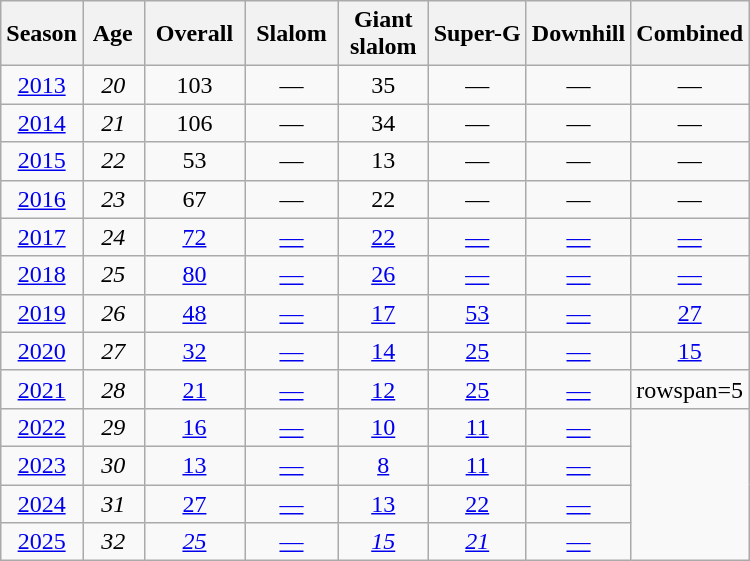<table class="wikitable" style="text-align:center; font-size:100%;">
<tr>
<th>Season</th>
<th> Age </th>
<th> Overall </th>
<th> Slalom </th>
<th>Giant<br> slalom </th>
<th>Super-G</th>
<th>Downhill</th>
<th>Combined</th>
</tr>
<tr>
<td><a href='#'>2013</a></td>
<td><em>20</em></td>
<td>103</td>
<td>—</td>
<td>35</td>
<td>—</td>
<td>—</td>
<td>—</td>
</tr>
<tr>
<td><a href='#'>2014</a></td>
<td><em>21</em></td>
<td>106</td>
<td>—</td>
<td>34</td>
<td>—</td>
<td>—</td>
<td>—</td>
</tr>
<tr>
<td><a href='#'>2015</a></td>
<td><em>22</em></td>
<td>53</td>
<td>—</td>
<td>13</td>
<td>—</td>
<td>—</td>
<td>—</td>
</tr>
<tr>
<td><a href='#'>2016</a></td>
<td><em>23</em></td>
<td>67</td>
<td>—</td>
<td>22</td>
<td>—</td>
<td>—</td>
<td>—</td>
</tr>
<tr>
<td><a href='#'>2017</a></td>
<td><em>24</em></td>
<td><a href='#'>72</a></td>
<td><a href='#'>—</a></td>
<td><a href='#'>22</a></td>
<td><a href='#'>—</a></td>
<td><a href='#'>—</a></td>
<td><a href='#'>—</a></td>
</tr>
<tr>
<td><a href='#'>2018</a></td>
<td><em>25</em></td>
<td><a href='#'>80</a></td>
<td><a href='#'>—</a></td>
<td><a href='#'>26</a></td>
<td><a href='#'>—</a></td>
<td><a href='#'>—</a></td>
<td><a href='#'>—</a></td>
</tr>
<tr>
<td><a href='#'>2019</a></td>
<td><em>26</em></td>
<td><a href='#'>48</a></td>
<td><a href='#'>—</a></td>
<td><a href='#'>17</a></td>
<td><a href='#'>53</a></td>
<td><a href='#'>—</a></td>
<td><a href='#'>27</a></td>
</tr>
<tr>
<td><a href='#'>2020</a></td>
<td><em>27</em></td>
<td><a href='#'>32</a></td>
<td><a href='#'>—</a></td>
<td><a href='#'>14</a></td>
<td><a href='#'>25</a></td>
<td><a href='#'>—</a></td>
<td><a href='#'>15</a></td>
</tr>
<tr>
<td><a href='#'>2021</a></td>
<td><em>28</em></td>
<td><a href='#'>21</a></td>
<td><a href='#'>—</a></td>
<td><a href='#'>12</a></td>
<td><a href='#'>25</a></td>
<td><a href='#'>—</a></td>
<td>rowspan=5 </td>
</tr>
<tr>
<td><a href='#'>2022</a></td>
<td><em>29</em></td>
<td><a href='#'>16</a></td>
<td><a href='#'>—</a></td>
<td><a href='#'>10</a></td>
<td><a href='#'>11</a></td>
<td><a href='#'>—</a></td>
</tr>
<tr>
<td><a href='#'>2023</a></td>
<td><em>30</em></td>
<td><a href='#'>13</a></td>
<td><a href='#'>—</a></td>
<td><a href='#'>8</a></td>
<td><a href='#'>11</a></td>
<td><a href='#'>—</a></td>
</tr>
<tr>
<td><a href='#'>2024</a></td>
<td><em>31</em></td>
<td><a href='#'>27</a></td>
<td><a href='#'>—</a></td>
<td><a href='#'>13</a></td>
<td><a href='#'>22</a></td>
<td><a href='#'>—</a></td>
</tr>
<tr>
<td><a href='#'>2025</a></td>
<td><em>32</em></td>
<td><a href='#'><em>25</em></a></td>
<td><a href='#'>—</a></td>
<td><a href='#'><em>15</em></a></td>
<td><a href='#'><em>21</em></a></td>
<td><a href='#'>—</a></td>
</tr>
</table>
